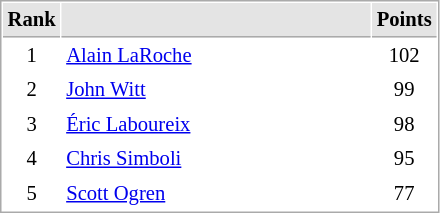<table cellspacing="1" cellpadding="3" style="border:1px solid #AAAAAA;font-size:86%">
<tr bgcolor="#E4E4E4">
<th style="border-bottom:1px solid #AAAAAA" width=10>Rank</th>
<th style="border-bottom:1px solid #AAAAAA" width=200></th>
<th style="border-bottom:1px solid #AAAAAA" width=20>Points</th>
</tr>
<tr>
<td align="center">1</td>
<td> <a href='#'>Alain LaRoche</a></td>
<td align=center>102</td>
</tr>
<tr>
<td align="center">2</td>
<td> <a href='#'>John Witt</a></td>
<td align=center>99</td>
</tr>
<tr>
<td align="center">3</td>
<td> <a href='#'>Éric Laboureix</a></td>
<td align=center>98</td>
</tr>
<tr>
<td align="center">4</td>
<td> <a href='#'>Chris Simboli</a></td>
<td align=center>95</td>
</tr>
<tr>
<td align="center">5</td>
<td> <a href='#'>Scott Ogren</a></td>
<td align=center>77</td>
</tr>
</table>
